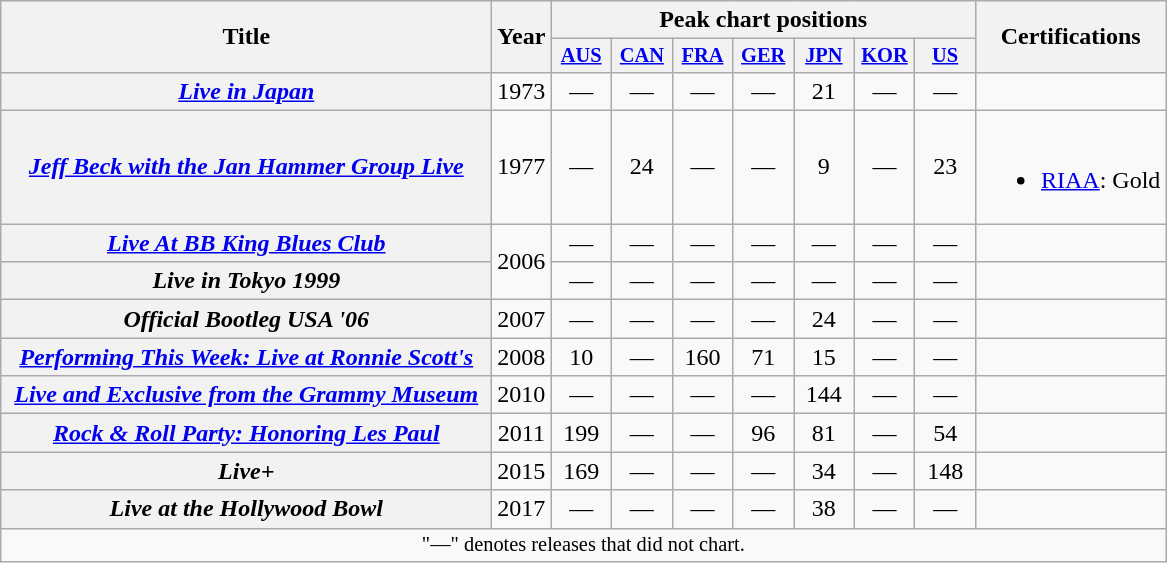<table class="wikitable plainrowheaders" style="text-align:center;">
<tr>
<th rowspan="2" style="width:20em;">Title</th>
<th rowspan="2">Year</th>
<th colspan="7">Peak chart positions</th>
<th rowspan="2">Certifications</th>
</tr>
<tr>
<th scope="col" style="width:2.5em;font-size:85%"><a href='#'>AUS</a><br></th>
<th scope="col" style="width:2.5em;font-size:85%"><a href='#'>CAN</a><br></th>
<th scope="col" style="width:2.5em;font-size:85%"><a href='#'>FRA</a><br></th>
<th scope="col" style="width:2.5em;font-size:85%"><a href='#'>GER</a><br></th>
<th scope="col" style="width:2.5em;font-size:85%"><a href='#'>JPN</a><br></th>
<th scope="col" style="width:2.5em;font-size:85%"><a href='#'>KOR</a><br></th>
<th scope="col" style="width:2.5em;font-size:85%"><a href='#'>US</a><br></th>
</tr>
<tr>
<th scope="row"><em><a href='#'>Live in Japan</a></em></th>
<td>1973</td>
<td>—</td>
<td>—</td>
<td>—</td>
<td>—</td>
<td>21</td>
<td>—</td>
<td>—</td>
<td></td>
</tr>
<tr>
<th scope="row"><em><a href='#'>Jeff Beck with the Jan Hammer Group Live</a></em></th>
<td>1977</td>
<td>—</td>
<td>24</td>
<td>—</td>
<td>—</td>
<td>9</td>
<td>—</td>
<td>23</td>
<td><br><ul><li><a href='#'>RIAA</a>: Gold</li></ul></td>
</tr>
<tr>
<th scope="row"><em><a href='#'>Live At BB King Blues Club</a></em></th>
<td rowspan="2">2006</td>
<td>—</td>
<td>—</td>
<td>—</td>
<td>—</td>
<td>—</td>
<td>—</td>
<td>—</td>
<td></td>
</tr>
<tr>
<th scope="row"><em>Live in Tokyo 1999</em></th>
<td>—</td>
<td>—</td>
<td>—</td>
<td>—</td>
<td>—</td>
<td>—</td>
<td>—</td>
<td></td>
</tr>
<tr>
<th scope="row"><em>Official Bootleg USA '06</em></th>
<td>2007</td>
<td>—</td>
<td>—</td>
<td>—</td>
<td>—</td>
<td>24</td>
<td>—</td>
<td>—</td>
<td></td>
</tr>
<tr>
<th scope="row"><em><a href='#'>Performing This Week: Live at Ronnie Scott's</a></em></th>
<td>2008</td>
<td>10</td>
<td>—</td>
<td>160</td>
<td>71</td>
<td>15</td>
<td>—</td>
<td>—</td>
<td></td>
</tr>
<tr>
<th scope="row"><em><a href='#'>Live and Exclusive from the Grammy Museum</a></em></th>
<td>2010</td>
<td>—</td>
<td>—</td>
<td>—</td>
<td>—</td>
<td>144</td>
<td>—</td>
<td>—</td>
<td></td>
</tr>
<tr>
<th scope="row"><em><a href='#'>Rock & Roll Party: Honoring Les Paul</a></em></th>
<td>2011</td>
<td>199</td>
<td>—</td>
<td>—</td>
<td>96</td>
<td>81</td>
<td>—</td>
<td>54</td>
<td></td>
</tr>
<tr>
<th scope="row"><em>Live+</em></th>
<td>2015</td>
<td>169</td>
<td>—</td>
<td>—</td>
<td>—</td>
<td>34</td>
<td>—</td>
<td>148</td>
<td></td>
</tr>
<tr>
<th scope="row"><em>Live at the Hollywood Bowl</em></th>
<td>2017</td>
<td>—</td>
<td>—</td>
<td>—</td>
<td>—</td>
<td>38</td>
<td>—</td>
<td>—</td>
<td></td>
</tr>
<tr>
<td colspan="13" style="text-align:center; font-size:85%;">"—" denotes releases that did not chart.</td>
</tr>
</table>
